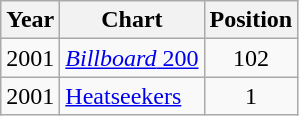<table class="wikitable">
<tr>
<th>Year</th>
<th>Chart</th>
<th>Position</th>
</tr>
<tr>
<td>2001</td>
<td><a href='#'><em>Billboard</em> 200</a></td>
<td style="text-align:center;">102</td>
</tr>
<tr>
<td>2001</td>
<td><a href='#'>Heatseekers</a></td>
<td style="text-align:center;">1</td>
</tr>
</table>
